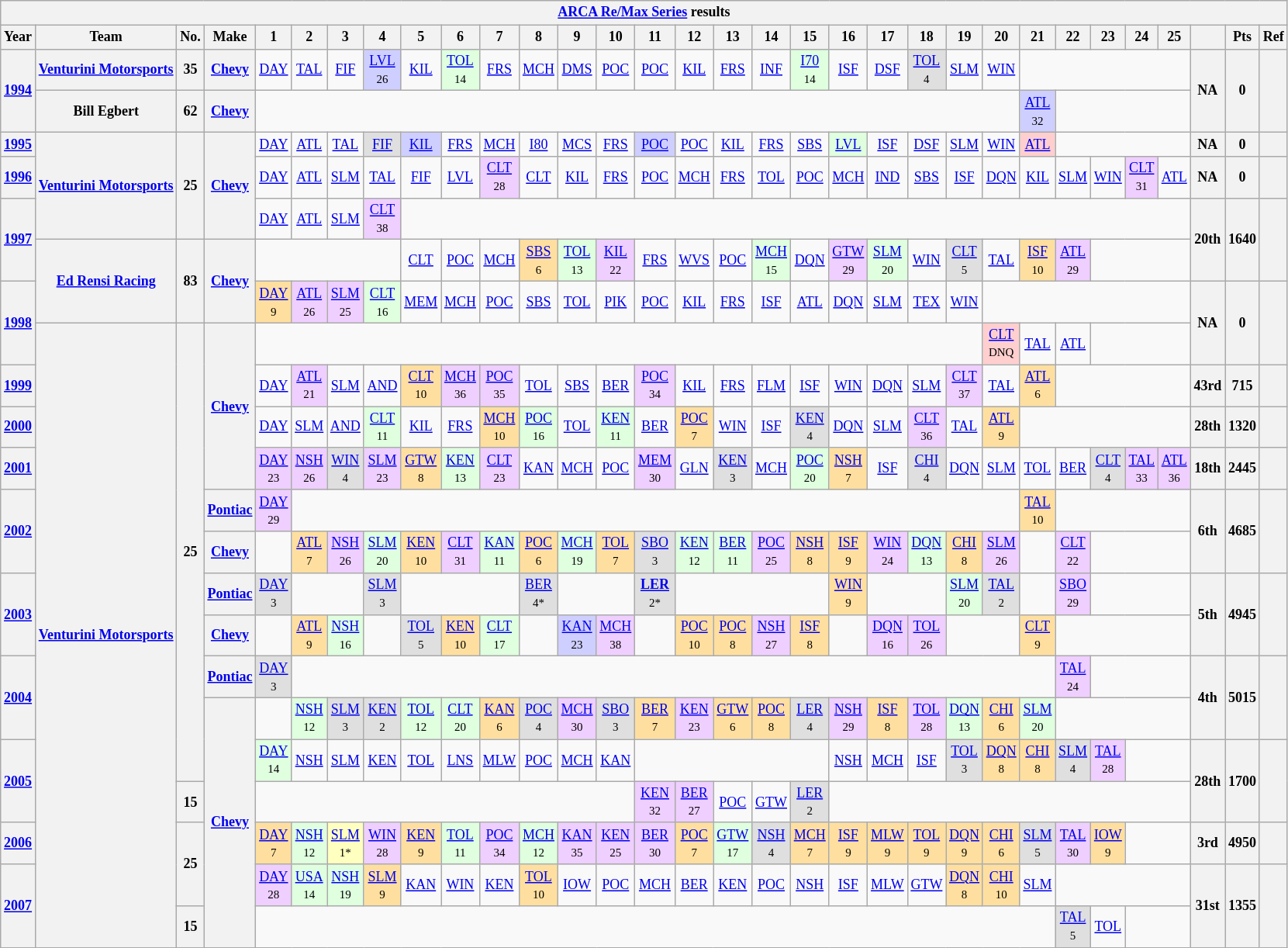<table class="wikitable" style="text-align:center; font-size:75%">
<tr>
<th colspan=32><a href='#'>ARCA Re/Max Series</a> results</th>
</tr>
<tr>
<th>Year</th>
<th>Team</th>
<th>No.</th>
<th>Make</th>
<th>1</th>
<th>2</th>
<th>3</th>
<th>4</th>
<th>5</th>
<th>6</th>
<th>7</th>
<th>8</th>
<th>9</th>
<th>10</th>
<th>11</th>
<th>12</th>
<th>13</th>
<th>14</th>
<th>15</th>
<th>16</th>
<th>17</th>
<th>18</th>
<th>19</th>
<th>20</th>
<th>21</th>
<th>22</th>
<th>23</th>
<th>24</th>
<th>25</th>
<th></th>
<th>Pts</th>
<th>Ref</th>
</tr>
<tr>
<th rowspan="2"><a href='#'>1994</a></th>
<th><a href='#'>Venturini Motorsports</a></th>
<th>35</th>
<th><a href='#'>Chevy</a></th>
<td><a href='#'>DAY</a></td>
<td><a href='#'>TAL</a></td>
<td><a href='#'>FIF</a></td>
<td style="background:#CFCFFF;"><a href='#'>LVL</a><br><small>26</small></td>
<td><a href='#'>KIL</a></td>
<td style="background:#DFFFDF;"><a href='#'>TOL</a><br><small>14</small></td>
<td><a href='#'>FRS</a></td>
<td><a href='#'>MCH</a></td>
<td><a href='#'>DMS</a></td>
<td><a href='#'>POC</a></td>
<td><a href='#'>POC</a></td>
<td><a href='#'>KIL</a></td>
<td><a href='#'>FRS</a></td>
<td><a href='#'>INF</a></td>
<td style="background:#DFFFDF;"><a href='#'>I70</a><br><small>14</small></td>
<td><a href='#'>ISF</a></td>
<td><a href='#'>DSF</a></td>
<td style="background:#DFDFDF;"><a href='#'>TOL</a><br><small>4</small></td>
<td><a href='#'>SLM</a></td>
<td><a href='#'>WIN</a></td>
<td colspan="5"></td>
<th rowspan="2">NA</th>
<th rowspan="2">0</th>
<th rowspan="2"></th>
</tr>
<tr>
<th>Bill Egbert</th>
<th>62</th>
<th><a href='#'>Chevy</a></th>
<td colspan="20"></td>
<td style="background:#CFCFFF;"><a href='#'>ATL</a><br><small>32</small></td>
<td colspan="4"></td>
</tr>
<tr>
<th><a href='#'>1995</a></th>
<th rowspan="3"><a href='#'>Venturini Motorsports</a></th>
<th rowspan="3">25</th>
<th rowspan="3"><a href='#'>Chevy</a></th>
<td><a href='#'>DAY</a></td>
<td><a href='#'>ATL</a></td>
<td><a href='#'>TAL</a></td>
<td style="background:#DFDFDF;"><a href='#'>FIF</a><br></td>
<td style="background:#CFCFFF;"><a href='#'>KIL</a><br></td>
<td><a href='#'>FRS</a></td>
<td><a href='#'>MCH</a></td>
<td><a href='#'>I80</a></td>
<td><a href='#'>MCS</a></td>
<td><a href='#'>FRS</a></td>
<td style="background:#CFCFFF;"><a href='#'>POC</a><br></td>
<td><a href='#'>POC</a></td>
<td><a href='#'>KIL</a></td>
<td><a href='#'>FRS</a></td>
<td><a href='#'>SBS</a></td>
<td style="background:#DFFFDF;"><a href='#'>LVL</a><br></td>
<td><a href='#'>ISF</a></td>
<td><a href='#'>DSF</a></td>
<td><a href='#'>SLM</a></td>
<td><a href='#'>WIN</a></td>
<td style="background:#FFCFCF;"><a href='#'>ATL</a><br></td>
<td colspan="4"></td>
<th>NA</th>
<th>0</th>
<th></th>
</tr>
<tr>
<th><a href='#'>1996</a></th>
<td><a href='#'>DAY</a></td>
<td><a href='#'>ATL</a></td>
<td><a href='#'>SLM</a></td>
<td><a href='#'>TAL</a></td>
<td><a href='#'>FIF</a></td>
<td><a href='#'>LVL</a></td>
<td style="background:#EFCFFF;"><a href='#'>CLT</a><br><small>28</small></td>
<td><a href='#'>CLT</a></td>
<td><a href='#'>KIL</a></td>
<td><a href='#'>FRS</a></td>
<td><a href='#'>POC</a></td>
<td><a href='#'>MCH</a></td>
<td><a href='#'>FRS</a></td>
<td><a href='#'>TOL</a></td>
<td><a href='#'>POC</a></td>
<td><a href='#'>MCH</a></td>
<td><a href='#'>IND</a></td>
<td><a href='#'>SBS</a></td>
<td><a href='#'>ISF</a></td>
<td><a href='#'>DQN</a></td>
<td><a href='#'>KIL</a></td>
<td><a href='#'>SLM</a></td>
<td><a href='#'>WIN</a></td>
<td style="background:#EFCFFF;"><a href='#'>CLT</a><br><small>31</small></td>
<td><a href='#'>ATL</a></td>
<th>NA</th>
<th>0</th>
<th></th>
</tr>
<tr>
<th rowspan="2"><a href='#'>1997</a></th>
<td><a href='#'>DAY</a></td>
<td><a href='#'>ATL</a></td>
<td><a href='#'>SLM</a></td>
<td style="background:#EFCFFF;"><a href='#'>CLT</a><br><small>38</small></td>
<td colspan="21"></td>
<th rowspan="2">20th</th>
<th rowspan="2">1640</th>
<th rowspan="2"></th>
</tr>
<tr>
<th rowspan="2"><a href='#'>Ed Rensi Racing</a></th>
<th rowspan="2">83</th>
<th rowspan="2"><a href='#'>Chevy</a></th>
<td colspan="4"></td>
<td><a href='#'>CLT</a></td>
<td><a href='#'>POC</a></td>
<td><a href='#'>MCH</a></td>
<td style="background:#FFDF9F;"><a href='#'>SBS</a><br><small>6</small></td>
<td style="background:#DFFFDF;"><a href='#'>TOL</a><br><small>13</small></td>
<td style="background:#EFCFFF;"><a href='#'>KIL</a><br><small>22</small></td>
<td><a href='#'>FRS</a></td>
<td><a href='#'>WVS</a></td>
<td><a href='#'>POC</a></td>
<td style="background:#DFFFDF;"><a href='#'>MCH</a><br><small>15</small></td>
<td><a href='#'>DQN</a></td>
<td style="background:#EFCFFF;"><a href='#'>GTW</a><br><small>29</small></td>
<td style="background:#DFFFDF;"><a href='#'>SLM</a><br><small>20</small></td>
<td><a href='#'>WIN</a></td>
<td style="background:#DFDFDF;"><a href='#'>CLT</a><br><small>5</small><br></td>
<td><a href='#'>TAL</a></td>
<td style="background:#FFDF9F;"><a href='#'>ISF</a><br><small>10</small></td>
<td style="background:#EFCFFF;"><a href='#'>ATL</a><br><small>29</small></td>
<td colspan="3"></td>
</tr>
<tr>
<th rowspan="2"><a href='#'>1998</a></th>
<td style="background:#FFDF9F;"><a href='#'>DAY</a><br><small>9</small></td>
<td style="background:#EFCFFF;"><a href='#'>ATL</a><br><small>26</small></td>
<td style="background:#EFCFFF;"><a href='#'>SLM</a><br><small>25</small></td>
<td style="background:#DFFFDF;"><a href='#'>CLT</a><br><small>16</small></td>
<td><a href='#'>MEM</a></td>
<td><a href='#'>MCH</a></td>
<td><a href='#'>POC</a></td>
<td><a href='#'>SBS</a></td>
<td><a href='#'>TOL</a></td>
<td><a href='#'>PIK</a></td>
<td><a href='#'>POC</a></td>
<td><a href='#'>KIL</a></td>
<td><a href='#'>FRS</a></td>
<td><a href='#'>ISF</a></td>
<td><a href='#'>ATL</a></td>
<td><a href='#'>DQN</a></td>
<td><a href='#'>SLM</a></td>
<td><a href='#'>TEX</a></td>
<td><a href='#'>WIN</a></td>
<td colspan="6"></td>
<th rowspan="2">NA</th>
<th rowspan="2">0</th>
<th rowspan="2"></th>
</tr>
<tr>
<th rowspan="15"><a href='#'>Venturini Motorsports</a></th>
<th rowspan="11">25</th>
<th rowspan="4"><a href='#'>Chevy</a></th>
<td colspan="19"></td>
<td style="background:#FFCFCF;"><a href='#'>CLT</a><br><small>DNQ</small></td>
<td><a href='#'>TAL</a></td>
<td><a href='#'>ATL</a></td>
<td colspan="3"></td>
</tr>
<tr>
<th><a href='#'>1999</a></th>
<td><a href='#'>DAY</a></td>
<td style="background:#EFCFFF;"><a href='#'>ATL</a><br><small>21</small></td>
<td><a href='#'>SLM</a></td>
<td><a href='#'>AND</a></td>
<td style="background:#FFDF9F;"><a href='#'>CLT</a><br><small>10</small></td>
<td style="background:#EFCFFF;"><a href='#'>MCH</a><br><small>36</small></td>
<td style="background:#EFCFFF;"><a href='#'>POC</a><br><small>35</small></td>
<td><a href='#'>TOL</a></td>
<td><a href='#'>SBS</a></td>
<td><a href='#'>BER</a></td>
<td style="background:#EFCFFF;"><a href='#'>POC</a><br><small>34</small></td>
<td><a href='#'>KIL</a></td>
<td><a href='#'>FRS</a></td>
<td><a href='#'>FLM</a></td>
<td><a href='#'>ISF</a></td>
<td><a href='#'>WIN</a></td>
<td><a href='#'>DQN</a></td>
<td><a href='#'>SLM</a></td>
<td style="background:#EFCFFF;"><a href='#'>CLT</a><br><small>37</small></td>
<td><a href='#'>TAL</a></td>
<td style="background:#FFDF9F;"><a href='#'>ATL</a><br><small>6</small></td>
<td colspan="4"></td>
<th>43rd</th>
<th>715</th>
<th></th>
</tr>
<tr>
<th><a href='#'>2000</a></th>
<td><a href='#'>DAY</a></td>
<td><a href='#'>SLM</a></td>
<td><a href='#'>AND</a></td>
<td style="background:#DFFFDF;"><a href='#'>CLT</a><br><small>11</small></td>
<td><a href='#'>KIL</a></td>
<td><a href='#'>FRS</a></td>
<td style="background:#FFDF9F;"><a href='#'>MCH</a><br><small>10</small></td>
<td style="background:#DFFFDF;"><a href='#'>POC</a><br><small>16</small></td>
<td><a href='#'>TOL</a></td>
<td style="background:#DFFFDF;"><a href='#'>KEN</a><br><small>11</small></td>
<td><a href='#'>BER</a></td>
<td style="background:#FFDF9F;"><a href='#'>POC</a><br><small>7</small></td>
<td><a href='#'>WIN</a></td>
<td><a href='#'>ISF</a></td>
<td style="background:#DFDFDF;"><a href='#'>KEN</a><br><small>4</small></td>
<td><a href='#'>DQN</a></td>
<td><a href='#'>SLM</a></td>
<td style="background:#EFCFFF;"><a href='#'>CLT</a><br><small>36</small></td>
<td><a href='#'>TAL</a></td>
<td style="background:#FFDF9F;"><a href='#'>ATL</a><br><small>9</small></td>
<td colspan="5"></td>
<th>28th</th>
<th>1320</th>
<th></th>
</tr>
<tr>
<th><a href='#'>2001</a></th>
<td style="background:#EFCFFF;"><a href='#'>DAY</a><br><small>23</small></td>
<td style="background:#EFCFFF;"><a href='#'>NSH</a><br><small>26</small></td>
<td style="background:#DFDFDF;"><a href='#'>WIN</a><br><small>4</small></td>
<td style="background:#EFCFFF;"><a href='#'>SLM</a><br><small>23</small></td>
<td style="background:#FFDF9F;"><a href='#'>GTW</a><br><small>8</small></td>
<td style="background:#DFFFDF;"><a href='#'>KEN</a><br><small>13</small></td>
<td style="background:#EFCFFF;"><a href='#'>CLT</a><br><small>23</small></td>
<td><a href='#'>KAN</a></td>
<td><a href='#'>MCH</a></td>
<td><a href='#'>POC</a></td>
<td style="background:#EFCFFF;"><a href='#'>MEM</a><br><small>30</small></td>
<td><a href='#'>GLN</a></td>
<td style="background:#DFDFDF;"><a href='#'>KEN</a><br><small>3</small></td>
<td><a href='#'>MCH</a></td>
<td style="background:#DFFFDF;"><a href='#'>POC</a><br><small>20</small></td>
<td style="background:#FFDF9F;"><a href='#'>NSH</a><br><small>7</small></td>
<td><a href='#'>ISF</a></td>
<td style="background:#DFDFDF;"><a href='#'>CHI</a><br><small>4</small></td>
<td><a href='#'>DQN</a></td>
<td><a href='#'>SLM</a></td>
<td><a href='#'>TOL</a></td>
<td><a href='#'>BER</a></td>
<td style="background:#DFDFDF;"><a href='#'>CLT</a><br><small>4</small></td>
<td style="background:#EFCFFF;"><a href='#'>TAL</a><br><small>33</small></td>
<td style="background:#EFCFFF;"><a href='#'>ATL</a><br><small>36</small></td>
<th>18th</th>
<th>2445</th>
<th></th>
</tr>
<tr>
<th rowspan="2"><a href='#'>2002</a></th>
<th><a href='#'>Pontiac</a></th>
<td style="background:#EFCFFF;"><a href='#'>DAY</a><br><small>29</small></td>
<td colspan="19"></td>
<td style="background:#FFDF9F;"><a href='#'>TAL</a><br><small>10</small></td>
<td colspan="4"></td>
<th rowspan="2">6th</th>
<th rowspan="2">4685</th>
<th rowspan="2"></th>
</tr>
<tr>
<th><a href='#'>Chevy</a></th>
<td colspan="1"></td>
<td style="background:#FFDF9F;"><a href='#'>ATL</a><br><small>7</small></td>
<td style="background:#EFCFFF;"><a href='#'>NSH</a><br><small>26</small></td>
<td style="background:#DFFFDF;"><a href='#'>SLM</a><br><small>20</small></td>
<td style="background:#FFDF9F;"><a href='#'>KEN</a><br><small>10</small></td>
<td style="background:#EFCFFF;"><a href='#'>CLT</a><br><small>31</small></td>
<td style="background:#DFFFDF;"><a href='#'>KAN</a><br><small>11</small></td>
<td style="background:#FFDF9F;"><a href='#'>POC</a><br><small>6</small></td>
<td style="background:#DFFFDF;"><a href='#'>MCH</a><br><small>19</small></td>
<td style="background:#FFDF9F;"><a href='#'>TOL</a><br><small>7</small></td>
<td style="background:#DFDFDF;"><a href='#'>SBO</a><br><small>3</small></td>
<td style="background:#DFFFDF;"><a href='#'>KEN</a><br><small>12</small></td>
<td style="background:#DFFFDF;"><a href='#'>BER</a><br><small>11</small></td>
<td style="background:#EFCFFF;"><a href='#'>POC</a><br><small>25</small></td>
<td style="background:#FFDF9F;"><a href='#'>NSH</a><br><small>8</small></td>
<td style="background:#FFDF9F;"><a href='#'>ISF</a><br><small>9</small></td>
<td style="background:#EFCFFF;"><a href='#'>WIN</a><br><small>24</small></td>
<td style="background:#DFFFDF;"><a href='#'>DQN</a><br><small>13</small></td>
<td style="background:#FFDF9F;"><a href='#'>CHI</a><br><small>8</small></td>
<td style="background:#EFCFFF;"><a href='#'>SLM</a><br><small>26</small></td>
<td></td>
<td style="background:#EFCFFF;"><a href='#'>CLT</a><br><small>22</small></td>
<td colspan="3"></td>
</tr>
<tr>
<th rowspan="2"><a href='#'>2003</a></th>
<th><a href='#'>Pontiac</a></th>
<td style="background:#DFDFDF;"><a href='#'>DAY</a><br><small>3</small></td>
<td colspan="2"></td>
<td style="background:#DFDFDF;"><a href='#'>SLM</a><br><small>3</small></td>
<td colspan="3"></td>
<td style="background:#DFDFDF;"><a href='#'>BER</a><br><small>4*</small></td>
<td colspan="2"></td>
<td style="background:#DFDFDF;"><strong><a href='#'>LER</a></strong><br><small>2*</small></td>
<td colspan="4"></td>
<td style="background:#FFDF9F;"><a href='#'>WIN</a><br><small>9</small></td>
<td colspan="2"></td>
<td style="background:#DFFFDF;"><a href='#'>SLM</a><br><small>20</small></td>
<td style="background:#DFDFDF;"><a href='#'>TAL</a><br><small>2</small></td>
<td></td>
<td style="background:#EFCFFF;"><a href='#'>SBO</a><br><small>29</small></td>
<td colspan="3"></td>
<th rowspan="2">5th</th>
<th rowspan="2">4945</th>
<th rowspan="2"></th>
</tr>
<tr>
<th><a href='#'>Chevy</a></th>
<td></td>
<td style="background:#FFDF9F;"><a href='#'>ATL</a><br><small>9</small></td>
<td style="background:#DFFFDF;"><a href='#'>NSH</a><br><small>16</small></td>
<td></td>
<td style="background:#DFDFDF;"><a href='#'>TOL</a><br><small>5</small></td>
<td style="background:#FFDF9F;"><a href='#'>KEN</a><br><small>10</small></td>
<td style="background:#DFFFDF;"><a href='#'>CLT</a><br><small>17</small></td>
<td></td>
<td style="background:#CFCFFF;"><a href='#'>KAN</a><br><small>23</small></td>
<td style="background:#EFCFFF;"><a href='#'>MCH</a><br><small>38</small></td>
<td></td>
<td style="background:#FFDF9F;"><a href='#'>POC</a><br><small>10</small></td>
<td style="background:#FFDF9F;"><a href='#'>POC</a><br><small>8</small></td>
<td style="background:#EFCFFF;"><a href='#'>NSH</a><br><small>27</small></td>
<td style="background:#FFDF9F;"><a href='#'>ISF</a><br><small>8</small></td>
<td></td>
<td style="background:#EFCFFF;"><a href='#'>DQN</a><br><small>16</small></td>
<td style="background:#EFCFFF;"><a href='#'>TOL</a><br><small>26</small></td>
<td colspan="2"></td>
<td style="background:#FFDF9F;"><a href='#'>CLT</a><br><small>9</small></td>
<td colspan="4"></td>
</tr>
<tr>
<th rowspan="2"><a href='#'>2004</a></th>
<th><a href='#'>Pontiac</a></th>
<td style="background:#DFDFDF;"><a href='#'>DAY</a><br><small>3</small></td>
<td colspan="20"></td>
<td style="background:#EFCFFF;"><a href='#'>TAL</a><br><small>24</small></td>
<td colspan="3"></td>
<th rowspan="2">4th</th>
<th rowspan="2">5015</th>
<th rowspan="2"></th>
</tr>
<tr>
<th rowspan="6"><a href='#'>Chevy</a></th>
<td></td>
<td style="background:#DFFFDF;"><a href='#'>NSH</a><br><small>12</small></td>
<td style="background:#DFDFDF;"><a href='#'>SLM</a><br><small>3</small></td>
<td style="background:#DFDFDF;"><a href='#'>KEN</a><br><small>2</small></td>
<td style="background:#DFFFDF;"><a href='#'>TOL</a><br><small>12</small></td>
<td style="background:#DFFFDF;"><a href='#'>CLT</a><br><small>20</small></td>
<td style="background:#FFDF9F;"><a href='#'>KAN</a><br><small>6</small></td>
<td style="background:#DFDFDF;"><a href='#'>POC</a><br><small>4</small></td>
<td style="background:#EFCFFF;"><a href='#'>MCH</a><br><small>30</small></td>
<td style="background:#DFDFDF;"><a href='#'>SBO</a><br><small>3</small></td>
<td style="background:#FFDF9F;"><a href='#'>BER</a><br><small>7</small></td>
<td style="background:#EFCFFF;"><a href='#'>KEN</a><br><small>23</small></td>
<td style="background:#FFDF9F;"><a href='#'>GTW</a><br><small>6</small></td>
<td style="background:#FFDF9F;"><a href='#'>POC</a><br><small>8</small></td>
<td style="background:#DFDFDF;"><a href='#'>LER</a><br><small>4</small></td>
<td style="background:#EFCFFF;"><a href='#'>NSH</a><br><small>29</small></td>
<td style="background:#FFDF9F;"><a href='#'>ISF</a><br><small>8</small></td>
<td style="background:#EFCFFF;"><a href='#'>TOL</a><br><small>28</small></td>
<td style="background:#DFFFDF;"><a href='#'>DQN</a><br><small>13</small></td>
<td style="background:#FFDF9F;"><a href='#'>CHI</a><br><small>6</small></td>
<td style="background:#DFFFDF;"><a href='#'>SLM</a><br><small>20</small></td>
<td colspan="4"></td>
</tr>
<tr>
<th rowspan="2"><a href='#'>2005</a></th>
<td style="background:#DFFFDF;"><a href='#'>DAY</a><br><small>14</small></td>
<td><a href='#'>NSH</a></td>
<td><a href='#'>SLM</a></td>
<td><a href='#'>KEN</a></td>
<td><a href='#'>TOL</a></td>
<td><a href='#'>LNS</a></td>
<td><a href='#'>MLW</a></td>
<td><a href='#'>POC</a></td>
<td><a href='#'>MCH</a></td>
<td><a href='#'>KAN</a></td>
<td colspan="5"></td>
<td><a href='#'>NSH</a></td>
<td><a href='#'>MCH</a></td>
<td><a href='#'>ISF</a></td>
<td style="background:#DFDFDF;"><a href='#'>TOL</a><br><small>3</small></td>
<td style="background:#FFDF9F;"><a href='#'>DQN</a><br><small>8</small></td>
<td style="background:#FFDF9F;"><a href='#'>CHI</a><br><small>8</small></td>
<td style="background:#DFDFDF;"><a href='#'>SLM</a><br><small>4</small></td>
<td style="background:#EFCFFF;"><a href='#'>TAL</a><br><small>28</small></td>
<td colspan="2"></td>
<th rowspan="2">28th</th>
<th rowspan="2">1700</th>
<th rowspan="2"></th>
</tr>
<tr>
<th>15</th>
<td colspan="10"></td>
<td style="background:#EFCFFF;"><a href='#'>KEN</a><br><small>32</small></td>
<td style="background:#EFCFFF;"><a href='#'>BER</a><br><small>27</small></td>
<td><a href='#'>POC</a></td>
<td><a href='#'>GTW</a></td>
<td style="background:#DFDFDF;"><a href='#'>LER</a><br><small>2</small></td>
<td colspan="10"></td>
</tr>
<tr>
<th><a href='#'>2006</a></th>
<th rowspan="2">25</th>
<td style="background:#FFDF9F;"><a href='#'>DAY</a><br><small>7</small></td>
<td style="background:#DFFFDF;"><a href='#'>NSH</a><br><small>12</small></td>
<td style="background:#FFFFBF;"><a href='#'>SLM</a><br><small>1*</small></td>
<td style="background:#EFCFFF;"><a href='#'>WIN</a><br><small>28</small></td>
<td style="background:#FFDF9F;"><a href='#'>KEN</a><br><small>9</small></td>
<td style="background:#DFFFDF;"><a href='#'>TOL</a><br><small>11</small></td>
<td style="background:#EFCFFF;"><a href='#'>POC</a><br><small>34</small></td>
<td style="background:#DFFFDF;"><a href='#'>MCH</a><br><small>12</small></td>
<td style="background:#EFCFFF;"><a href='#'>KAN</a><br><small>35</small></td>
<td style="background:#EFCFFF;"><a href='#'>KEN</a><br><small>25</small></td>
<td style="background:#EFCFFF;"><a href='#'>BER</a><br><small>30</small></td>
<td style="background:#FFDF9F;"><a href='#'>POC</a><br><small>7</small></td>
<td style="background:#DFFFDF;"><a href='#'>GTW</a><br><small>17</small></td>
<td style="background:#DFDFDF;"><a href='#'>NSH</a><br><small>4</small></td>
<td style="background:#FFDF9F;"><a href='#'>MCH</a><br><small>7</small></td>
<td style="background:#FFDF9F;"><a href='#'>ISF</a><br><small>9</small></td>
<td style="background:#FFDF9F;"><a href='#'>MLW</a><br><small>9</small></td>
<td style="background:#FFDF9F;"><a href='#'>TOL</a><br><small>9</small></td>
<td style="background:#FFDF9F;"><a href='#'>DQN</a><br><small>9</small></td>
<td style="background:#FFDF9F;"><a href='#'>CHI</a><br><small>6</small></td>
<td style="background:#DFDFDF;"><a href='#'>SLM</a><br><small>5</small></td>
<td style="background:#EFCFFF;"><a href='#'>TAL</a><br><small>30</small></td>
<td style="background:#FFDF9F;"><a href='#'>IOW</a><br><small>9</small></td>
<td colspan="2"></td>
<th>3rd</th>
<th>4950</th>
<th></th>
</tr>
<tr>
<th rowspan="2"><a href='#'>2007</a></th>
<td style="background:#EFCFFF;"><a href='#'>DAY</a><br><small>28</small></td>
<td style="background:#DFFFDF;"><a href='#'>USA</a><br><small>14</small></td>
<td style="background:#DFFFDF;"><a href='#'>NSH</a><br><small>19</small></td>
<td style="background:#FFDF9F;"><a href='#'>SLM</a><br><small>9</small></td>
<td><a href='#'>KAN</a></td>
<td><a href='#'>WIN</a></td>
<td><a href='#'>KEN</a></td>
<td style="background:#FFDF9F;"><a href='#'>TOL</a><br><small>10</small></td>
<td><a href='#'>IOW</a></td>
<td><a href='#'>POC</a></td>
<td><a href='#'>MCH</a></td>
<td><a href='#'>BER</a></td>
<td><a href='#'>KEN</a></td>
<td><a href='#'>POC</a></td>
<td><a href='#'>NSH</a></td>
<td><a href='#'>ISF</a></td>
<td><a href='#'>MLW</a></td>
<td><a href='#'>GTW</a></td>
<td style="background:#FFDF9F;"><a href='#'>DQN</a><br><small>8</small></td>
<td style="background:#FFDF9F;"><a href='#'>CHI</a><br><small>10</small></td>
<td><a href='#'>SLM</a></td>
<td colspan="4"></td>
<th rowspan="2">31st</th>
<th rowspan="2">1355</th>
<th rowspan="2"></th>
</tr>
<tr>
<th>15</th>
<td colspan="21"></td>
<td style="background:#DFDFDF;"><a href='#'>TAL</a><br><small>5</small></td>
<td><a href='#'>TOL</a></td>
<td colspan="2"></td>
</tr>
</table>
